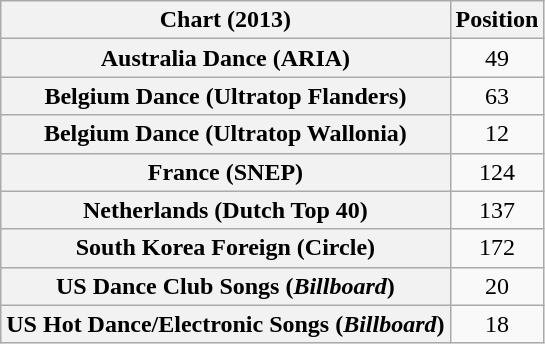<table class="wikitable sortable plainrowheaders" style="text-align:center">
<tr>
<th scope="col">Chart (2013)</th>
<th scope="col">Position</th>
</tr>
<tr>
<th scope="row">Australia Dance (ARIA)</th>
<td>49</td>
</tr>
<tr>
<th scope="row">Belgium Dance (Ultratop Flanders)</th>
<td>63</td>
</tr>
<tr>
<th scope="row">Belgium Dance (Ultratop Wallonia)</th>
<td>12</td>
</tr>
<tr>
<th scope="row">France (SNEP)</th>
<td>124</td>
</tr>
<tr>
<th scope="row">Netherlands (Dutch Top 40)</th>
<td>137</td>
</tr>
<tr>
<th scope="row">South Korea Foreign (Circle)<br></th>
<td>172</td>
</tr>
<tr>
<th scope="row">US Dance Club Songs (<em>Billboard</em>)</th>
<td>20</td>
</tr>
<tr>
<th scope="row">US Hot Dance/Electronic Songs (<em>Billboard</em>)</th>
<td>18</td>
</tr>
</table>
